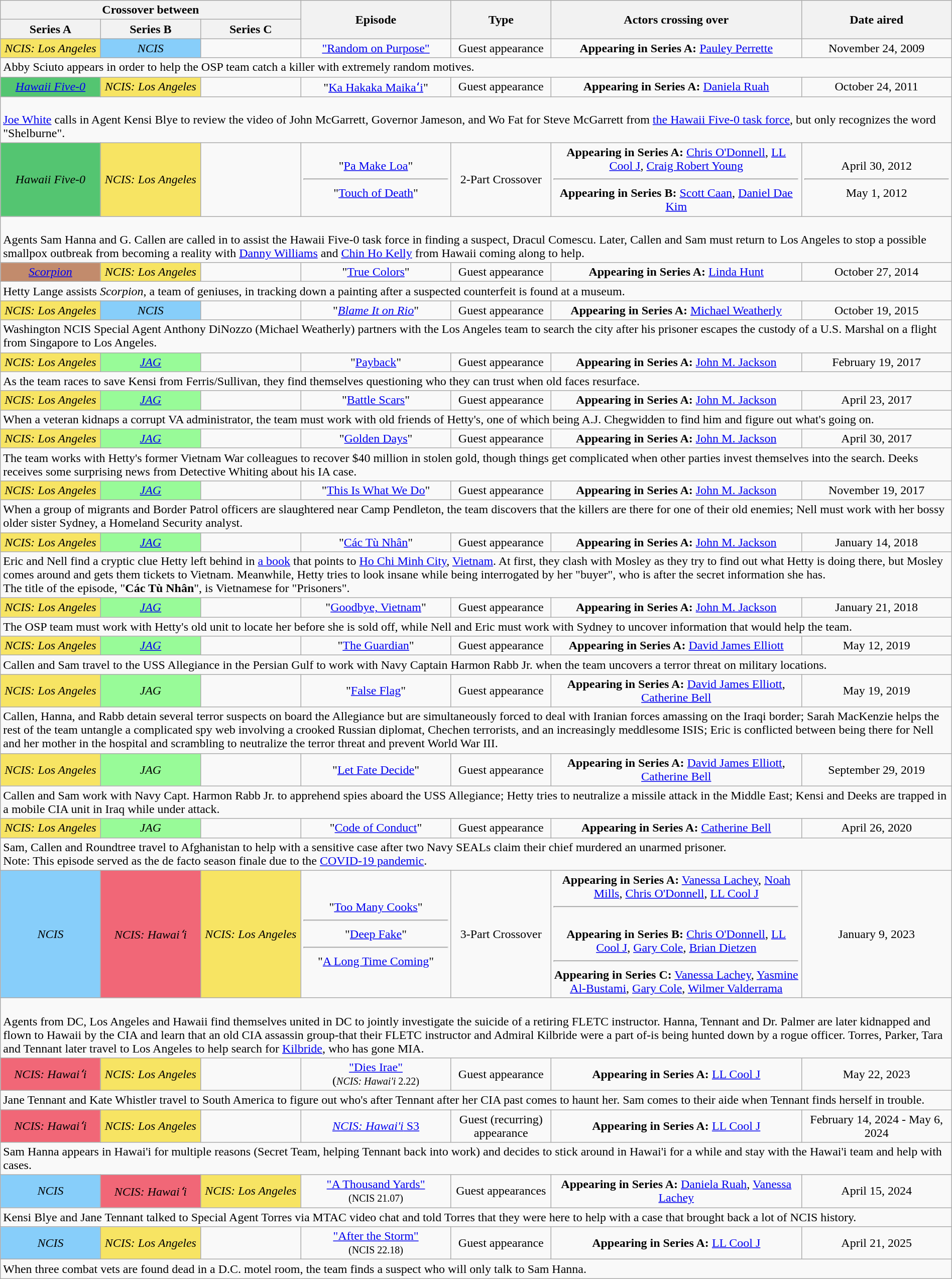<table class="wikitable" width="100%" style="text-align:center;">
<tr>
<th colspan="3" width="30%">Crossover between</th>
<th rowspan="2" width="15%">Episode</th>
<th rowspan="2" width="10%">Type</th>
<th rowspan="2" width="25%">Actors crossing over</th>
<th rowspan="2" width="15%">Date aired</th>
</tr>
<tr>
<th width="10%">Series A</th>
<th width="10%">Series B</th>
<th width="10%">Series C</th>
</tr>
<tr>
<td style="background:#f7e463;"><em>NCIS: Los Angeles</em></td>
<td style="background:#87CEFA;"><em>NCIS</em></td>
<td></td>
<td><a href='#'>"Random on Purpose"</a><br></td>
<td>Guest appearance</td>
<td><strong>Appearing in Series A:</strong> <a href='#'>Pauley Perrette</a></td>
<td>November 24, 2009</td>
</tr>
<tr>
<td colspan = "7" style="text-align:left;">Abby Sciuto appears in order to help the OSP team catch a killer with extremely random motives.</td>
</tr>
<tr>
<td style="background:#54C571;"><em><a href='#'>Hawaii Five-0</a></em></td>
<td style="background:#f7e463;"><em>NCIS: Los Angeles</em></td>
<td></td>
<td>"<a href='#'>Ka Hakaka Maikaʻi</a>"<br></td>
<td>Guest appearance</td>
<td><strong>Appearing in Series A:</strong> <a href='#'>Daniela Ruah</a></td>
<td>October 24, 2011</td>
</tr>
<tr>
<td colspan = "7" style="text-align:left;"><br><a href='#'>Joe White</a> calls in Agent Kensi Blye to review the video of John McGarrett, Governor Jameson, and Wo Fat for Steve McGarrett from <a href='#'>the Hawaii Five-0 task force</a>, but only recognizes the word "Shelburne".</td>
</tr>
<tr>
<td style="background:#54C571;"><em>Hawaii Five-0</em></td>
<td style="background:#f7e463;"><em>NCIS: Los Angeles</em></td>
<td></td>
<td>"<a href='#'>Pa Make Loa</a>"<br><hr>"<a href='#'>Touch of Death</a>"<br></td>
<td>2-Part Crossover</td>
<td><strong>Appearing in Series A:</strong> <a href='#'>Chris O'Donnell</a>, <a href='#'>LL Cool J</a>, <a href='#'>Craig Robert Young</a><hr><strong>Appearing in Series B:</strong> <a href='#'>Scott Caan</a>, <a href='#'>Daniel Dae Kim</a></td>
<td>April 30, 2012<hr>May 1, 2012</td>
</tr>
<tr>
<td colspan = "7" style="text-align:left;"><br>Agents Sam Hanna and G. Callen are called in to assist the Hawaii Five-0 task force in finding a suspect, Dracul Comescu. Later, Callen and Sam must return to Los Angeles to stop a possible smallpox outbreak from becoming a reality with <a href='#'>Danny Williams</a> and <a href='#'>Chin Ho Kelly</a> from Hawaii coming along to help.</td>
</tr>
<tr>
<td style="background:#c28b6c;"><em><a href='#'>Scorpion</a></em></td>
<td style="background:#f7e463;"><em>NCIS: Los Angeles</em></td>
<td></td>
<td>"<a href='#'>True Colors</a>"<br></td>
<td>Guest appearance</td>
<td><strong>Appearing in Series A:</strong> <a href='#'>Linda Hunt</a></td>
<td>October 27, 2014</td>
</tr>
<tr>
<td colspan = "7" style="text-align:left;">Hetty Lange assists <em>Scorpion</em>, a team of geniuses, in tracking down a painting after a suspected counterfeit is found at a museum.</td>
</tr>
<tr>
<td style="background:#f7e463;"><em>NCIS: Los Angeles</em></td>
<td style="background:#87CEFA;"><em>NCIS</em></td>
<td></td>
<td>"<a href='#'><em>Blame It on Rio</em></a>"<br></td>
<td>Guest appearance</td>
<td><strong>Appearing in Series A:</strong> <a href='#'>Michael Weatherly</a></td>
<td>October 19, 2015</td>
</tr>
<tr>
<td colspan = "7" style="text-align:left;">Washington NCIS Special Agent Anthony DiNozzo (Michael Weatherly) partners with the Los Angeles team to search the city after his prisoner escapes the custody of a U.S. Marshal on a flight from Singapore to Los Angeles.</td>
</tr>
<tr>
<td style="background:#f7e463;"><em>NCIS: Los Angeles</em></td>
<td style="background:#98FB98;"><em><a href='#'>JAG</a></em></td>
<td></td>
<td>"<a href='#'>Payback</a>"<br></td>
<td>Guest appearance</td>
<td><strong>Appearing in Series A:</strong> <a href='#'>John M. Jackson</a></td>
<td>February 19, 2017</td>
</tr>
<tr>
<td colspan = "7" style="text-align:left;">As the team races to save Kensi from Ferris/Sullivan, they find themselves questioning who they can trust when old faces resurface.</td>
</tr>
<tr>
<td style="background:#f7e463;"><em>NCIS: Los Angeles</em></td>
<td style="background:#98FB98;"><em><a href='#'>JAG</a></em></td>
<td></td>
<td>"<a href='#'>Battle Scars</a>"<br></td>
<td>Guest appearance</td>
<td><strong>Appearing in Series A:</strong> <a href='#'>John M. Jackson</a></td>
<td>April 23, 2017</td>
</tr>
<tr>
<td colspan = "7" style="text-align:left;">When a veteran kidnaps a corrupt VA administrator, the team must work with old friends of Hetty's, one of which being A.J. Chegwidden to find him and figure out what's going on.</td>
</tr>
<tr>
<td style="background:#f7e463;"><em>NCIS: Los Angeles</em></td>
<td style="background:#98FB98;"><em><a href='#'>JAG</a></em></td>
<td></td>
<td>"<a href='#'>Golden Days</a>"<br></td>
<td>Guest appearance</td>
<td><strong>Appearing in Series A:</strong> <a href='#'>John M. Jackson</a></td>
<td>April 30, 2017</td>
</tr>
<tr>
<td colspan = "7" style="text-align:left;">The team works with Hetty's former Vietnam War colleagues to recover $40 million in stolen gold, though things get complicated when other parties invest themselves into the search. Deeks receives some surprising news from Detective Whiting about his IA case.</td>
</tr>
<tr>
<td style="background:#f7e463;"><em>NCIS: Los Angeles</em></td>
<td style="background:#98FB98;"><em><a href='#'>JAG</a></em></td>
<td></td>
<td>"<a href='#'>This Is What We Do</a>"<br></td>
<td>Guest appearance</td>
<td><strong>Appearing in Series A:</strong> <a href='#'>John M. Jackson</a></td>
<td>November 19, 2017</td>
</tr>
<tr>
<td colspan = "7" style="text-align:left;">When a group of migrants and Border Patrol officers are slaughtered near Camp Pendleton, the team discovers that the killers are there for one of their old enemies; Nell must work with her bossy older sister Sydney, a Homeland Security analyst.</td>
</tr>
<tr>
<td style="background:#f7e463;"><em>NCIS: Los Angeles</em></td>
<td style="background:#98FB98;"><em><a href='#'>JAG</a></em></td>
<td></td>
<td>"<a href='#'>Các Tù Nhân</a>"<br></td>
<td>Guest appearance</td>
<td><strong>Appearing in Series A:</strong> <a href='#'>John M. Jackson</a></td>
<td>January 14, 2018</td>
</tr>
<tr>
<td colspan = "7" style="text-align:left;">Eric and Nell find a cryptic clue Hetty left behind in <a href='#'>a book</a> that points to <a href='#'>Ho Chi Minh City</a>, <a href='#'>Vietnam</a>. At first, they clash with Mosley as they try to find out what Hetty is doing there, but Mosley comes around and gets them tickets to Vietnam. Meanwhile, Hetty tries to look insane while being interrogated by her "buyer", who is after the secret information she has.<br>The title of the episode, "<strong>Các Tù Nhân</strong>", is Vietnamese for "Prisoners".</td>
</tr>
<tr>
<td style="background:#f7e463;"><em>NCIS: Los Angeles</em></td>
<td style="background:#98FB98;"><em><a href='#'>JAG</a></em></td>
<td></td>
<td>"<a href='#'>Goodbye, Vietnam</a>"<br></td>
<td>Guest appearance</td>
<td><strong>Appearing in Series A:</strong> <a href='#'>John M. Jackson</a></td>
<td>January 21, 2018</td>
</tr>
<tr>
<td colspan = "7" style="text-align:left;">The OSP team must work with Hetty's old unit to locate her before she is sold off, while Nell and Eric must work with Sydney to uncover information that would help the team.</td>
</tr>
<tr>
<td style="background:#f7e463;"><em>NCIS: Los Angeles</em></td>
<td style="background:#98FB98;"><em><a href='#'>JAG</a></em></td>
<td></td>
<td>"<a href='#'>The Guardian</a>"<br></td>
<td>Guest appearance</td>
<td><strong>Appearing in Series A:</strong> <a href='#'>David James Elliott</a></td>
<td>May 12, 2019</td>
</tr>
<tr>
<td colspan = "7" style="text-align:left;">Callen and Sam travel to the USS Allegiance in the Persian Gulf to work with Navy Captain Harmon Rabb Jr. when the team uncovers a terror threat on military locations.</td>
</tr>
<tr>
<td style="background:#f7e463;"><em>NCIS: Los Angeles</em></td>
<td style="background:#98FB98;"><em>JAG</em></td>
<td></td>
<td>"<a href='#'>False Flag</a>"<br></td>
<td>Guest appearance</td>
<td><strong>Appearing in Series A:</strong> <a href='#'>David James Elliott</a>, <a href='#'>Catherine Bell</a></td>
<td>May 19, 2019</td>
</tr>
<tr>
<td colspan = "7" style="text-align:left;">Callen, Hanna, and Rabb detain several terror suspects on board the Allegiance but are simultaneously forced to deal with Iranian forces amassing on the Iraqi border; Sarah MacKenzie helps the rest of the team untangle a complicated spy web involving a crooked Russian diplomat, Chechen terrorists, and an increasingly meddlesome ISIS; Eric is conflicted between being there for Nell and her mother in the hospital and scrambling to neutralize the terror threat and prevent World War III.</td>
</tr>
<tr>
<td style="background:#f7e463;"><em>NCIS: Los Angeles</em></td>
<td style="background:#98FB98;"><em>JAG</em></td>
<td></td>
<td>"<a href='#'>Let Fate Decide</a>"<br></td>
<td>Guest appearance</td>
<td><strong>Appearing in Series A:</strong> <a href='#'>David James Elliott</a>, <a href='#'>Catherine Bell</a></td>
<td>September 29, 2019</td>
</tr>
<tr>
<td colspan = "7" style="text-align:left;">Callen and Sam work with Navy Capt. Harmon Rabb Jr. to apprehend spies aboard the USS Allegiance; Hetty tries to neutralize a missile attack in the Middle East; Kensi and Deeks are trapped in a mobile CIA unit in Iraq while under attack.</td>
</tr>
<tr>
<td style="background:#f7e463;"><em>NCIS: Los Angeles</em></td>
<td style="background:#98FB98;"><em>JAG</em></td>
<td></td>
<td>"<a href='#'>Code of Conduct</a>"<br></td>
<td>Guest appearance</td>
<td><strong>Appearing in Series A:</strong> <a href='#'>Catherine Bell</a></td>
<td>April 26, 2020</td>
</tr>
<tr>
<td colspan = "7" style="text-align:left;">Sam, Callen and Roundtree travel to Afghanistan to help with a sensitive case after two Navy SEALs claim their chief murdered an unarmed prisoner.<br>Note: This episode served as the de facto season finale due to the <a href='#'>COVID-19 pandemic</a>.</td>
</tr>
<tr>
<td style="background:#87CEFA;"><em>NCIS</em></td>
<td style="background:#F16777;"><em>NCIS: Hawaiʻi</em></td>
<td style="background:#f7e463;"><em>NCIS: Los Angeles</em></td>
<td>"<a href='#'>Too Many Cooks</a>"<br><hr>"<a href='#'>Deep Fake</a>"<br><hr>"<a href='#'>A Long Time Coming</a>"<br></td>
<td>3-Part Crossover</td>
<td><strong>Appearing in Series A:</strong> <a href='#'>Vanessa Lachey</a>, <a href='#'>Noah Mills</a>, <a href='#'>Chris O'Donnell</a>, <a href='#'>LL Cool J</a><hr> <br><strong>Appearing in Series B:</strong> <a href='#'>Chris O'Donnell</a>, <a href='#'>LL Cool J</a>, <a href='#'>Gary Cole</a>, <a href='#'>Brian Dietzen</a><hr><strong>Appearing in Series C:</strong> <a href='#'>Vanessa Lachey</a>, <a href='#'>Yasmine Al-Bustami</a>, <a href='#'>Gary Cole</a>, <a href='#'>Wilmer Valderrama</a></td>
<td>January 9, 2023</td>
</tr>
<tr>
<td colspan = "7" style="text-align:left;"><br>Agents from DC, Los Angeles and Hawaii find themselves united in DC to jointly investigate the suicide of a retiring FLETC instructor. Hanna, Tennant and Dr. Palmer are later kidnapped and flown to Hawaii by the CIA and learn that an old CIA assassin group-that their FLETC instructor and Admiral Kilbride were a part of-is being hunted down by a rogue officer. Torres, Parker, Tara and Tennant later travel to Los Angeles to help search for <a href='#'>Kilbride</a>, who has gone MIA.</td>
</tr>
<tr>
<td style="background:#F16777;"><em>NCIS: Hawaiʻi</em></td>
<td style="background:#f7e463;"><em>NCIS: Los Angeles</em></td>
<td></td>
<td><a href='#'>"Dies Irae"</a><br>(<small><em>NCIS: Hawai'i</em> 2.22)</small></td>
<td>Guest appearance</td>
<td><strong>Appearing in Series A:</strong> <a href='#'>LL Cool J</a></td>
<td>May 22, 2023</td>
</tr>
<tr>
<td colspan = "7" style="text-align:left;">Jane Tennant and Kate Whistler travel to South America to figure out who's after Tennant after her CIA past comes to haunt her. Sam comes to their aide when Tennant finds herself in trouble.</td>
</tr>
<tr>
<td style="background:#F16777;"><em>NCIS: Hawaiʻi</em></td>
<td style="background:#f7e463;"><em>NCIS: Los Angeles</em></td>
<td></td>
<td><a href='#'><em>NCIS: Hawai'i</em> S3</a></td>
<td>Guest (recurring) appearance</td>
<td><strong>Appearing in Series A:</strong> <a href='#'>LL Cool J</a></td>
<td>February 14, 2024 - May 6, 2024</td>
</tr>
<tr>
<td colspan = "7" style="text-align:left;">Sam Hanna appears in Hawai'i for multiple reasons (Secret Team, helping Tennant back into work) and decides to stick around in Hawai'i for a while and stay with the Hawai'i team and help with cases.</td>
</tr>
<tr>
<td style="background:#87CEFA;"><em>NCIS</em></td>
<td style="background:#F16777;"><em>NCIS: Hawaiʻi</em></td>
<td style="background:#f7e463;"><em>NCIS: Los Angeles</em></td>
<td><a href='#'>"A Thousand Yards"</a><br><small>(NCIS 21.07)</small></td>
<td>Guest appearances</td>
<td><strong>Appearing in Series A:</strong> <a href='#'>Daniela Ruah</a>, <a href='#'>Vanessa Lachey</a></td>
<td>April 15, 2024</td>
</tr>
<tr>
<td colspan = "7" style="text-align:left;">Kensi Blye and Jane Tennant talked to Special Agent Torres via MTAC video chat and told Torres that they were here to help with a case that brought back a lot of NCIS history.</td>
</tr>
<tr>
<td style="background:#87CEFA;"><em>NCIS</em></td>
<td style="background:#f7e463;"><em>NCIS: Los Angeles</em></td>
<td></td>
<td><a href='#'>"After the Storm"</a><br><small>(NCIS 22.18)</small></td>
<td>Guest appearance</td>
<td><strong>Appearing in Series A:</strong> <a href='#'>LL Cool J</a></td>
<td>April 21, 2025</td>
</tr>
<tr>
<td colspan = "7" style="text-align:left;">When three combat vets are found dead in a D.C. motel room, the team finds a suspect who will only talk to Sam Hanna.</td>
</tr>
</table>
